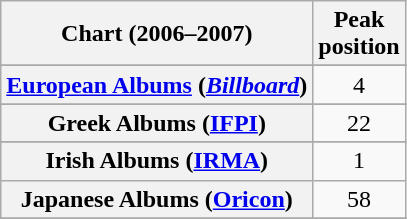<table class="wikitable sortable plainrowheaders" style="text-align:center">
<tr>
<th scope="col">Chart (2006–2007)</th>
<th scope="col">Peak<br>position</th>
</tr>
<tr>
</tr>
<tr>
</tr>
<tr>
</tr>
<tr>
</tr>
<tr>
</tr>
<tr>
<th scope="row"><a href='#'>European Albums</a> (<em><a href='#'>Billboard</a></em>)</th>
<td>4</td>
</tr>
<tr>
</tr>
<tr>
</tr>
<tr>
<th scope="row">Greek Albums (<a href='#'>IFPI</a>)</th>
<td>22</td>
</tr>
<tr>
</tr>
<tr>
<th scope="row">Irish Albums (<a href='#'>IRMA</a>)</th>
<td>1</td>
</tr>
<tr>
<th scope="row">Japanese Albums (<a href='#'>Oricon</a>)</th>
<td>58</td>
</tr>
<tr>
</tr>
<tr>
</tr>
<tr>
</tr>
<tr>
</tr>
<tr>
</tr>
<tr>
</tr>
<tr>
</tr>
<tr>
</tr>
<tr>
</tr>
</table>
